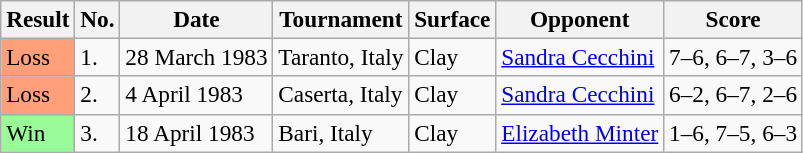<table class="sortable wikitable" style=font-size:97%>
<tr>
<th>Result</th>
<th>No.</th>
<th>Date</th>
<th>Tournament</th>
<th>Surface</th>
<th>Opponent</th>
<th>Score</th>
</tr>
<tr>
<td style="background:#ffa07a;">Loss</td>
<td>1.</td>
<td>28 March 1983</td>
<td>Taranto, Italy</td>
<td>Clay</td>
<td> <a href='#'>Sandra Cecchini</a></td>
<td>7–6, 6–7, 3–6</td>
</tr>
<tr>
<td style="background:#ffa07a;">Loss</td>
<td>2.</td>
<td>4 April 1983</td>
<td>Caserta, Italy</td>
<td>Clay</td>
<td> <a href='#'>Sandra Cecchini</a></td>
<td>6–2, 6–7, 2–6</td>
</tr>
<tr>
<td style="background:#98fb98;">Win</td>
<td>3.</td>
<td>18 April 1983</td>
<td>Bari, Italy</td>
<td>Clay</td>
<td> <a href='#'>Elizabeth Minter</a></td>
<td>1–6, 7–5, 6–3</td>
</tr>
</table>
